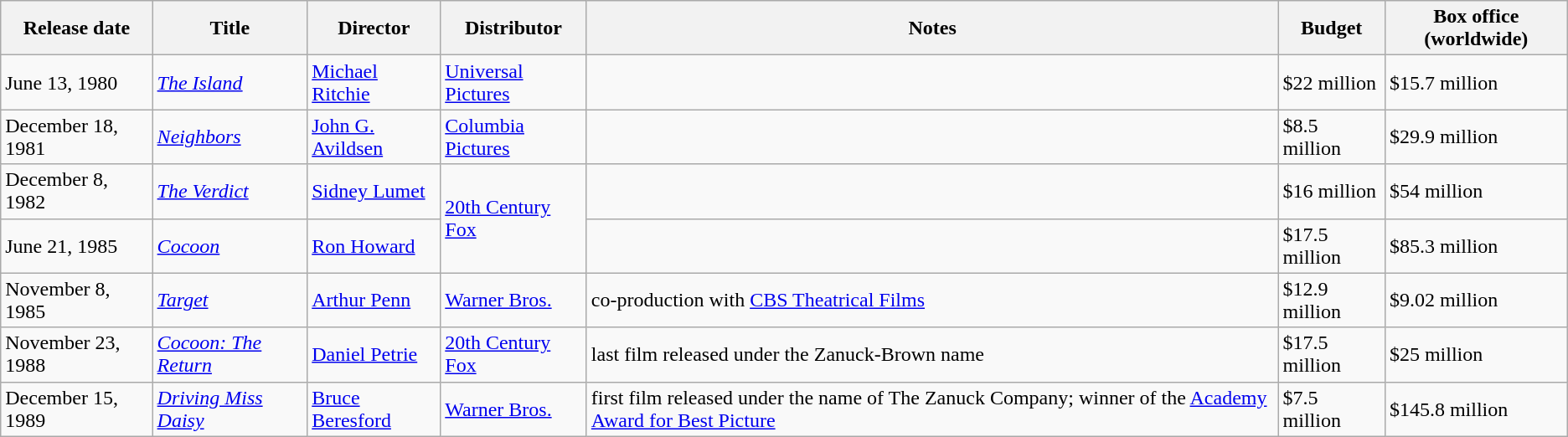<table class="wikitable sortable">
<tr>
<th>Release date</th>
<th>Title</th>
<th>Director</th>
<th>Distributor</th>
<th>Notes</th>
<th>Budget</th>
<th>Box office (worldwide)</th>
</tr>
<tr>
<td>June 13, 1980</td>
<td><em><a href='#'>The Island</a></em></td>
<td><a href='#'>Michael Ritchie</a></td>
<td><a href='#'>Universal Pictures</a></td>
<td></td>
<td>$22 million</td>
<td>$15.7 million</td>
</tr>
<tr>
<td>December 18, 1981</td>
<td><em><a href='#'>Neighbors</a></em></td>
<td><a href='#'>John G. Avildsen</a></td>
<td><a href='#'>Columbia Pictures</a></td>
<td></td>
<td>$8.5 million</td>
<td>$29.9 million</td>
</tr>
<tr>
<td>December 8, 1982</td>
<td><em><a href='#'>The Verdict</a></em></td>
<td><a href='#'>Sidney Lumet</a></td>
<td rowspan="2"><a href='#'>20th Century Fox</a></td>
<td></td>
<td>$16 million</td>
<td>$54 million</td>
</tr>
<tr>
<td>June 21, 1985</td>
<td><em><a href='#'>Cocoon</a></em></td>
<td><a href='#'>Ron Howard</a></td>
<td></td>
<td>$17.5 million</td>
<td>$85.3 million</td>
</tr>
<tr>
<td>November 8, 1985</td>
<td><em><a href='#'>Target</a></em></td>
<td><a href='#'>Arthur Penn</a></td>
<td><a href='#'>Warner Bros.</a></td>
<td>co-production with <a href='#'>CBS Theatrical Films</a></td>
<td>$12.9 million</td>
<td>$9.02 million</td>
</tr>
<tr>
<td>November 23, 1988</td>
<td><em><a href='#'>Cocoon: The Return</a></em></td>
<td><a href='#'>Daniel Petrie</a></td>
<td><a href='#'>20th Century Fox</a></td>
<td>last film released under the Zanuck-Brown name</td>
<td>$17.5 million</td>
<td>$25 million</td>
</tr>
<tr>
<td>December 15, 1989</td>
<td><em><a href='#'>Driving Miss Daisy</a></em></td>
<td><a href='#'>Bruce Beresford</a></td>
<td><a href='#'>Warner Bros.</a></td>
<td>first film released under the name of The Zanuck Company; winner of the <a href='#'>Academy Award for Best Picture</a></td>
<td>$7.5 million</td>
<td>$145.8 million</td>
</tr>
</table>
